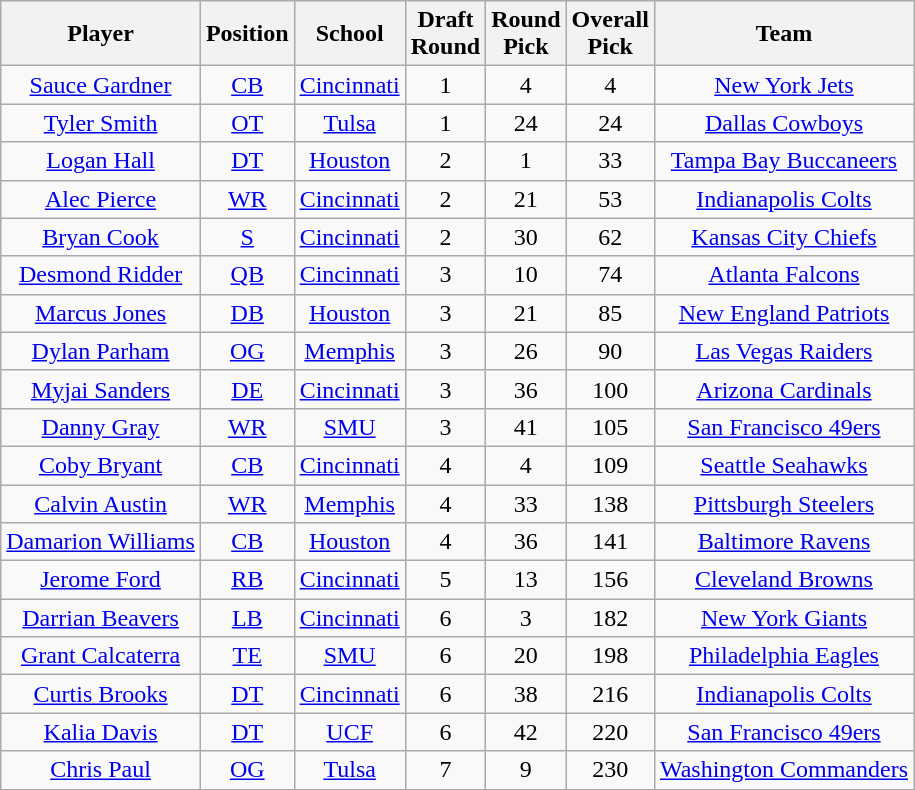<table class="wikitable sortable" border="1" style="text-align: center;">
<tr>
<th>Player</th>
<th>Position</th>
<th>School</th>
<th>Draft<br>Round</th>
<th>Round<br>Pick</th>
<th>Overall<br>Pick</th>
<th>Team</th>
</tr>
<tr>
<td><a href='#'>Sauce Gardner</a></td>
<td><a href='#'>CB</a></td>
<td><a href='#'>Cincinnati</a></td>
<td>1</td>
<td>4</td>
<td>4</td>
<td><a href='#'>New York Jets</a></td>
</tr>
<tr>
<td><a href='#'>Tyler Smith</a></td>
<td><a href='#'>OT</a></td>
<td><a href='#'>Tulsa</a></td>
<td>1</td>
<td>24</td>
<td>24</td>
<td><a href='#'>Dallas Cowboys</a></td>
</tr>
<tr>
<td><a href='#'>Logan Hall</a></td>
<td><a href='#'>DT</a></td>
<td><a href='#'>Houston</a></td>
<td>2</td>
<td>1</td>
<td>33</td>
<td><a href='#'>Tampa Bay Buccaneers</a></td>
</tr>
<tr>
<td><a href='#'>Alec Pierce</a></td>
<td><a href='#'>WR</a></td>
<td><a href='#'>Cincinnati</a></td>
<td>2</td>
<td>21</td>
<td>53</td>
<td><a href='#'>Indianapolis Colts</a></td>
</tr>
<tr>
<td><a href='#'>Bryan Cook</a></td>
<td><a href='#'>S</a></td>
<td><a href='#'>Cincinnati</a></td>
<td>2</td>
<td>30</td>
<td>62</td>
<td><a href='#'>Kansas City Chiefs</a></td>
</tr>
<tr>
<td><a href='#'>Desmond Ridder</a></td>
<td><a href='#'>QB</a></td>
<td><a href='#'>Cincinnati</a></td>
<td>3</td>
<td>10</td>
<td>74</td>
<td><a href='#'>Atlanta Falcons</a></td>
</tr>
<tr>
<td><a href='#'>Marcus Jones</a></td>
<td><a href='#'>DB</a></td>
<td><a href='#'>Houston</a></td>
<td>3</td>
<td>21</td>
<td>85</td>
<td><a href='#'>New England Patriots</a></td>
</tr>
<tr>
<td><a href='#'>Dylan Parham</a></td>
<td><a href='#'>OG</a></td>
<td><a href='#'>Memphis</a></td>
<td>3</td>
<td>26</td>
<td>90</td>
<td><a href='#'>Las Vegas Raiders</a></td>
</tr>
<tr>
<td><a href='#'>Myjai Sanders</a></td>
<td><a href='#'>DE</a></td>
<td><a href='#'>Cincinnati</a></td>
<td>3</td>
<td>36</td>
<td>100</td>
<td><a href='#'>Arizona Cardinals</a></td>
</tr>
<tr>
<td><a href='#'>Danny Gray</a></td>
<td><a href='#'>WR</a></td>
<td><a href='#'>SMU</a></td>
<td>3</td>
<td>41</td>
<td>105</td>
<td><a href='#'>San Francisco 49ers</a></td>
</tr>
<tr>
<td><a href='#'>Coby Bryant</a></td>
<td><a href='#'>CB</a></td>
<td><a href='#'>Cincinnati</a></td>
<td>4</td>
<td>4</td>
<td>109</td>
<td><a href='#'>Seattle Seahawks</a></td>
</tr>
<tr>
<td><a href='#'>Calvin Austin</a></td>
<td><a href='#'>WR</a></td>
<td><a href='#'>Memphis</a></td>
<td>4</td>
<td>33</td>
<td>138</td>
<td><a href='#'>Pittsburgh Steelers</a></td>
</tr>
<tr>
<td><a href='#'>Damarion Williams</a></td>
<td><a href='#'>CB</a></td>
<td><a href='#'>Houston</a></td>
<td>4</td>
<td>36</td>
<td>141</td>
<td><a href='#'>Baltimore Ravens</a></td>
</tr>
<tr>
<td><a href='#'>Jerome Ford</a></td>
<td><a href='#'>RB</a></td>
<td><a href='#'>Cincinnati</a></td>
<td>5</td>
<td>13</td>
<td>156</td>
<td><a href='#'>Cleveland Browns</a></td>
</tr>
<tr>
<td><a href='#'>Darrian Beavers</a></td>
<td><a href='#'>LB</a></td>
<td><a href='#'>Cincinnati</a></td>
<td>6</td>
<td>3</td>
<td>182</td>
<td><a href='#'>New York Giants</a></td>
</tr>
<tr>
<td><a href='#'>Grant Calcaterra</a></td>
<td><a href='#'>TE</a></td>
<td><a href='#'>SMU</a></td>
<td>6</td>
<td>20</td>
<td>198</td>
<td><a href='#'>Philadelphia Eagles</a></td>
</tr>
<tr>
<td><a href='#'>Curtis Brooks</a></td>
<td><a href='#'>DT</a></td>
<td><a href='#'>Cincinnati</a></td>
<td>6</td>
<td>38</td>
<td>216</td>
<td><a href='#'>Indianapolis Colts</a></td>
</tr>
<tr>
<td><a href='#'>Kalia Davis</a></td>
<td><a href='#'>DT</a></td>
<td><a href='#'>UCF</a></td>
<td>6</td>
<td>42</td>
<td>220</td>
<td><a href='#'>San Francisco 49ers</a></td>
</tr>
<tr>
<td><a href='#'>Chris Paul</a></td>
<td><a href='#'>OG</a></td>
<td><a href='#'>Tulsa</a></td>
<td>7</td>
<td>9</td>
<td>230</td>
<td><a href='#'>Washington Commanders</a></td>
</tr>
<tr>
</tr>
</table>
